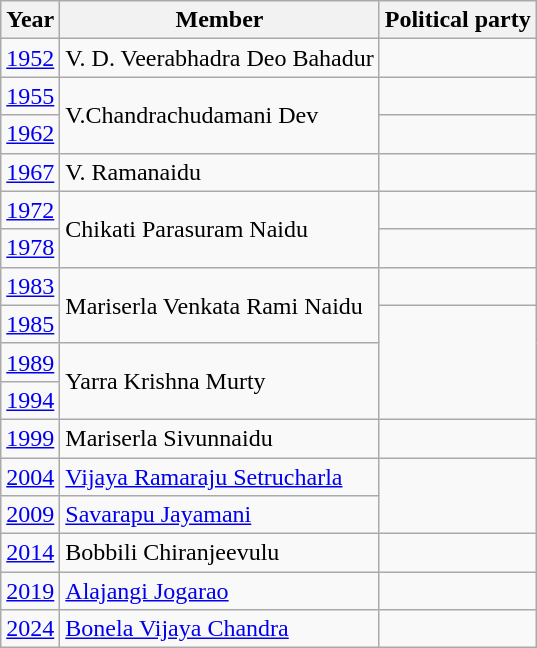<table class="wikitable sortable">
<tr>
<th>Year</th>
<th>Member</th>
<th colspan="2">Political party</th>
</tr>
<tr>
<td><a href='#'>1952</a></td>
<td>V. D. Veerabhadra Deo Bahadur</td>
<td></td>
</tr>
<tr>
<td><a href='#'>1955</a></td>
<td rowspan=2>V.Chandrachudamani Dev</td>
<td></td>
</tr>
<tr>
<td><a href='#'>1962</a></td>
<td></td>
</tr>
<tr>
<td><a href='#'>1967</a></td>
<td>V. Ramanaidu</td>
<td></td>
</tr>
<tr>
<td><a href='#'>1972</a></td>
<td rowspan=2>Chikati Parasuram Naidu</td>
<td></td>
</tr>
<tr>
<td><a href='#'>1978</a></td>
<td></td>
</tr>
<tr>
<td><a href='#'>1983</a></td>
<td rowspan=2>Mariserla Venkata Rami Naidu</td>
<td></td>
</tr>
<tr>
<td><a href='#'>1985</a></td>
</tr>
<tr>
<td><a href='#'>1989</a></td>
<td rowspan=2>Yarra Krishna Murty</td>
</tr>
<tr>
<td><a href='#'>1994</a></td>
</tr>
<tr>
<td><a href='#'>1999</a></td>
<td>Mariserla Sivunnaidu</td>
<td></td>
</tr>
<tr>
<td><a href='#'>2004</a></td>
<td><a href='#'>Vijaya Ramaraju Setrucharla</a></td>
</tr>
<tr>
<td><a href='#'>2009</a></td>
<td><a href='#'>Savarapu Jayamani</a></td>
</tr>
<tr>
<td><a href='#'>2014</a></td>
<td>Bobbili Chiranjeevulu</td>
<td></td>
</tr>
<tr>
<td><a href='#'>2019</a></td>
<td><a href='#'>Alajangi Jogarao</a></td>
<td></td>
</tr>
<tr>
<td><a href='#'>2024</a></td>
<td><a href='#'>Bonela Vijaya Chandra</a></td>
<td></td>
</tr>
</table>
